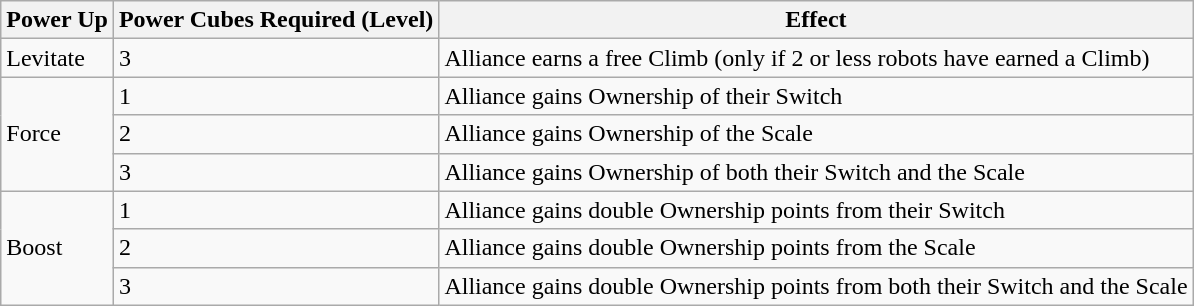<table class="wikitable">
<tr>
<th>Power Up</th>
<th>Power Cubes Required (Level)</th>
<th>Effect</th>
</tr>
<tr>
<td>Levitate</td>
<td>3</td>
<td>Alliance earns a free Climb (only if 2 or less robots have earned a Climb)</td>
</tr>
<tr>
<td rowspan="3">Force</td>
<td>1</td>
<td>Alliance gains Ownership of their Switch</td>
</tr>
<tr>
<td>2</td>
<td>Alliance gains Ownership of the Scale</td>
</tr>
<tr>
<td>3</td>
<td>Alliance gains Ownership of both their Switch and the Scale</td>
</tr>
<tr>
<td rowspan="3">Boost</td>
<td>1</td>
<td>Alliance gains double Ownership points from their Switch</td>
</tr>
<tr>
<td>2</td>
<td>Alliance gains double Ownership points from the Scale</td>
</tr>
<tr>
<td>3</td>
<td>Alliance gains double Ownership points from both their Switch and the Scale</td>
</tr>
</table>
